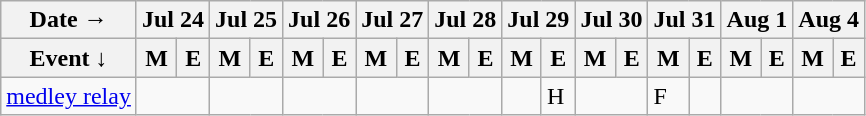<table class="wikitable olympic-schedule swimming">
<tr>
<th>Date →</th>
<th colspan="2">Jul 24</th>
<th colspan="2">Jul 25</th>
<th colspan="2">Jul 26</th>
<th colspan="2">Jul 27</th>
<th colspan="2">Jul 28</th>
<th colspan="2">Jul 29</th>
<th colspan="2">Jul 30</th>
<th colspan="2">Jul 31</th>
<th colspan="2">Aug 1</th>
<th colspan="2">Aug 4</th>
</tr>
<tr>
<th>Event ↓</th>
<th>M</th>
<th>E</th>
<th>M</th>
<th>E</th>
<th>M</th>
<th>E</th>
<th>M</th>
<th>E</th>
<th>M</th>
<th>E</th>
<th>M</th>
<th>E</th>
<th>M</th>
<th>E</th>
<th>M</th>
<th>E</th>
<th>M</th>
<th>E</th>
<th>M</th>
<th>E</th>
</tr>
<tr>
<td class="event"><a href='#'> medley relay</a></td>
<td colspan="2"></td>
<td colspan="2"></td>
<td colspan="2"></td>
<td colspan="2"></td>
<td colspan="2"></td>
<td></td>
<td class="heats">H</td>
<td colspan="2"></td>
<td class="final">F</td>
<td></td>
<td colspan="2"></td>
<td colspan="2"></td>
</tr>
</table>
